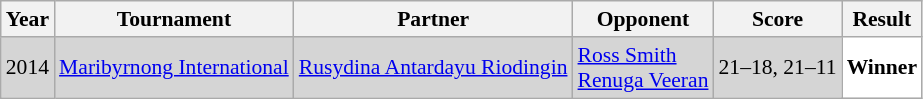<table class="sortable wikitable" style="font-size: 90%;">
<tr>
<th>Year</th>
<th>Tournament</th>
<th>Partner</th>
<th>Opponent</th>
<th>Score</th>
<th>Result</th>
</tr>
<tr style="background:#D5D5D5">
<td align="center">2014</td>
<td align="left"><a href='#'>Maribyrnong International</a></td>
<td align="left"> <a href='#'>Rusydina Antardayu Riodingin</a></td>
<td align="left"> <a href='#'>Ross Smith</a> <br>  <a href='#'>Renuga Veeran</a></td>
<td align="left">21–18, 21–11</td>
<td style="text-align:left; background:white"> <strong>Winner</strong></td>
</tr>
</table>
